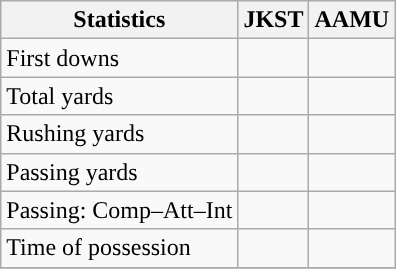<table class="wikitable" style="float: left;">
<tr>
<th>Statistics</th>
<th>JKST</th>
<th>AAMU</th>
</tr>
<tr>
<td>First downs</td>
<td></td>
<td></td>
</tr>
<tr>
<td>Total yards</td>
<td></td>
<td></td>
</tr>
<tr>
<td>Rushing yards</td>
<td></td>
<td></td>
</tr>
<tr>
<td>Passing yards</td>
<td></td>
<td></td>
</tr>
<tr>
<td>Passing: Comp–Att–Int</td>
<td></td>
<td></td>
</tr>
<tr>
<td>Time of possession</td>
<td></td>
<td></td>
</tr>
<tr>
</tr>
</table>
